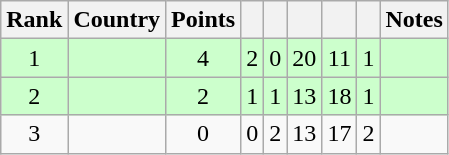<table class="wikitable sortable" style="text-align: center;">
<tr>
<th>Rank</th>
<th>Country</th>
<th>Points</th>
<th></th>
<th></th>
<th></th>
<th></th>
<th></th>
<th>Notes</th>
</tr>
<tr style="background:#cfc;">
<td>1</td>
<td align=left></td>
<td>4</td>
<td>2</td>
<td>0</td>
<td>20</td>
<td>11</td>
<td>1</td>
<td></td>
</tr>
<tr style="background:#cfc;">
<td>2</td>
<td align=left></td>
<td>2</td>
<td>1</td>
<td>1</td>
<td>13</td>
<td>18</td>
<td>1</td>
<td></td>
</tr>
<tr>
<td>3</td>
<td align=left></td>
<td>0</td>
<td>0</td>
<td>2</td>
<td>13</td>
<td>17</td>
<td>2</td>
<td></td>
</tr>
</table>
